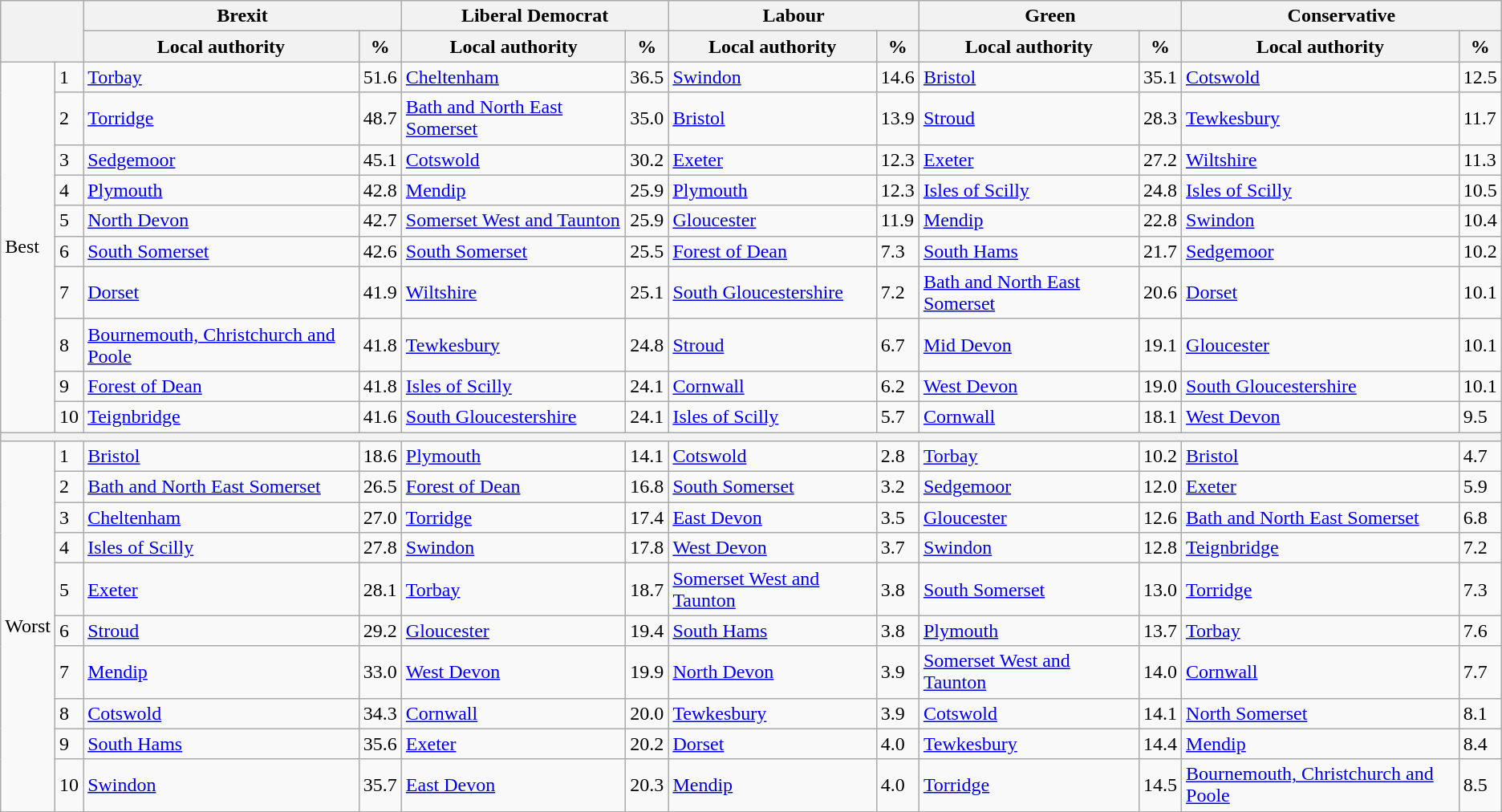<table class="wikitable">
<tr>
<th colspan="2" rowspan="2"></th>
<th colspan="2">Brexit</th>
<th colspan="2">Liberal Democrat</th>
<th colspan="2">Labour</th>
<th colspan="2">Green</th>
<th colspan="2">Conservative</th>
</tr>
<tr>
<th style="text-align:center;">Local authority</th>
<th style="text-align:center;">%</th>
<th>Local authority</th>
<th>%</th>
<th>Local authority</th>
<th>%</th>
<th>Local authority</th>
<th>%</th>
<th>Local authority</th>
<th>%</th>
</tr>
<tr>
<td rowspan="10">Best</td>
<td>1</td>
<td><a href='#'>Torbay</a></td>
<td>51.6</td>
<td><a href='#'>Cheltenham</a></td>
<td>36.5</td>
<td><a href='#'>Swindon</a></td>
<td>14.6</td>
<td><a href='#'>Bristol</a></td>
<td>35.1</td>
<td><a href='#'>Cotswold</a></td>
<td>12.5</td>
</tr>
<tr>
<td>2</td>
<td><a href='#'>Torridge</a></td>
<td>48.7</td>
<td><a href='#'>Bath and North East Somerset</a></td>
<td>35.0</td>
<td><a href='#'>Bristol</a></td>
<td>13.9</td>
<td><a href='#'>Stroud</a></td>
<td>28.3</td>
<td><a href='#'>Tewkesbury</a></td>
<td>11.7</td>
</tr>
<tr>
<td>3</td>
<td><a href='#'>Sedgemoor</a></td>
<td>45.1</td>
<td><a href='#'>Cotswold</a></td>
<td>30.2</td>
<td><a href='#'>Exeter</a></td>
<td>12.3</td>
<td><a href='#'>Exeter</a></td>
<td>27.2</td>
<td><a href='#'>Wiltshire</a></td>
<td>11.3</td>
</tr>
<tr>
<td>4</td>
<td><a href='#'>Plymouth</a></td>
<td>42.8</td>
<td><a href='#'>Mendip</a></td>
<td>25.9</td>
<td><a href='#'>Plymouth</a></td>
<td>12.3</td>
<td><a href='#'>Isles of Scilly</a></td>
<td>24.8</td>
<td><a href='#'>Isles of Scilly</a></td>
<td>10.5</td>
</tr>
<tr>
<td>5</td>
<td><a href='#'>North Devon</a></td>
<td>42.7</td>
<td><a href='#'>Somerset West and Taunton</a></td>
<td>25.9</td>
<td><a href='#'>Gloucester</a></td>
<td>11.9</td>
<td><a href='#'>Mendip</a></td>
<td>22.8</td>
<td><a href='#'>Swindon</a></td>
<td>10.4</td>
</tr>
<tr>
<td>6</td>
<td><a href='#'>South Somerset</a></td>
<td>42.6</td>
<td><a href='#'>South Somerset</a></td>
<td>25.5</td>
<td><a href='#'>Forest of Dean</a></td>
<td>7.3</td>
<td><a href='#'>South Hams</a></td>
<td>21.7</td>
<td><a href='#'>Sedgemoor</a></td>
<td>10.2</td>
</tr>
<tr>
<td>7</td>
<td><a href='#'>Dorset</a></td>
<td>41.9</td>
<td><a href='#'>Wiltshire</a></td>
<td>25.1</td>
<td><a href='#'>South Gloucestershire</a></td>
<td>7.2</td>
<td><a href='#'>Bath and North East Somerset</a></td>
<td>20.6</td>
<td><a href='#'>Dorset</a></td>
<td>10.1</td>
</tr>
<tr>
<td>8</td>
<td><a href='#'>Bournemouth, Christchurch and Poole</a></td>
<td>41.8</td>
<td><a href='#'>Tewkesbury</a></td>
<td>24.8</td>
<td><a href='#'>Stroud</a></td>
<td>6.7</td>
<td><a href='#'>Mid Devon</a></td>
<td>19.1</td>
<td><a href='#'>Gloucester</a></td>
<td>10.1</td>
</tr>
<tr>
<td>9</td>
<td><a href='#'>Forest of Dean</a></td>
<td>41.8</td>
<td><a href='#'>Isles of Scilly</a></td>
<td>24.1</td>
<td><a href='#'>Cornwall</a></td>
<td>6.2</td>
<td><a href='#'>West Devon</a></td>
<td>19.0</td>
<td><a href='#'>South Gloucestershire</a></td>
<td>10.1</td>
</tr>
<tr>
<td>10</td>
<td><a href='#'>Teignbridge</a></td>
<td>41.6</td>
<td><a href='#'>South Gloucestershire</a></td>
<td>24.1</td>
<td><a href='#'>Isles of Scilly</a></td>
<td>5.7</td>
<td><a href='#'>Cornwall</a></td>
<td>18.1</td>
<td><a href='#'>West Devon</a></td>
<td>9.5</td>
</tr>
<tr>
<th colspan="14"></th>
</tr>
<tr>
<td rowspan="10">Worst</td>
<td>1</td>
<td><a href='#'>Bristol</a></td>
<td>18.6</td>
<td><a href='#'>Plymouth</a></td>
<td>14.1</td>
<td><a href='#'>Cotswold</a></td>
<td>2.8</td>
<td><a href='#'>Torbay</a></td>
<td>10.2</td>
<td><a href='#'>Bristol</a></td>
<td>4.7</td>
</tr>
<tr>
<td>2</td>
<td><a href='#'>Bath and North East Somerset</a></td>
<td>26.5</td>
<td><a href='#'>Forest of Dean</a></td>
<td>16.8</td>
<td><a href='#'>South Somerset</a></td>
<td>3.2</td>
<td><a href='#'>Sedgemoor</a></td>
<td>12.0</td>
<td><a href='#'>Exeter</a></td>
<td>5.9</td>
</tr>
<tr>
<td>3</td>
<td><a href='#'>Cheltenham</a></td>
<td>27.0</td>
<td><a href='#'>Torridge</a></td>
<td>17.4</td>
<td><a href='#'>East Devon</a></td>
<td>3.5</td>
<td><a href='#'>Gloucester</a></td>
<td>12.6</td>
<td><a href='#'>Bath and North East Somerset</a></td>
<td>6.8</td>
</tr>
<tr>
<td>4</td>
<td><a href='#'>Isles of Scilly</a></td>
<td>27.8</td>
<td><a href='#'>Swindon</a></td>
<td>17.8</td>
<td><a href='#'>West Devon</a></td>
<td>3.7</td>
<td><a href='#'>Swindon</a></td>
<td>12.8</td>
<td><a href='#'>Teignbridge</a></td>
<td>7.2</td>
</tr>
<tr>
<td>5</td>
<td><a href='#'>Exeter</a></td>
<td>28.1</td>
<td><a href='#'>Torbay</a></td>
<td>18.7</td>
<td><a href='#'>Somerset West and Taunton</a></td>
<td>3.8</td>
<td><a href='#'>South Somerset</a></td>
<td>13.0</td>
<td><a href='#'>Torridge</a></td>
<td>7.3</td>
</tr>
<tr>
<td>6</td>
<td><a href='#'>Stroud</a></td>
<td>29.2</td>
<td><a href='#'>Gloucester</a></td>
<td>19.4</td>
<td><a href='#'>South Hams</a></td>
<td>3.8</td>
<td><a href='#'>Plymouth</a></td>
<td>13.7</td>
<td><a href='#'>Torbay</a></td>
<td>7.6</td>
</tr>
<tr>
<td>7</td>
<td><a href='#'>Mendip</a></td>
<td>33.0</td>
<td><a href='#'>West Devon</a></td>
<td>19.9</td>
<td><a href='#'>North Devon</a></td>
<td>3.9</td>
<td><a href='#'>Somerset West and Taunton</a></td>
<td>14.0</td>
<td><a href='#'>Cornwall</a></td>
<td>7.7</td>
</tr>
<tr>
<td>8</td>
<td><a href='#'>Cotswold</a></td>
<td>34.3</td>
<td><a href='#'>Cornwall</a></td>
<td>20.0</td>
<td><a href='#'>Tewkesbury</a></td>
<td>3.9</td>
<td><a href='#'>Cotswold</a></td>
<td>14.1</td>
<td><a href='#'>North Somerset</a></td>
<td>8.1</td>
</tr>
<tr>
<td>9</td>
<td><a href='#'>South Hams</a></td>
<td>35.6</td>
<td><a href='#'>Exeter</a></td>
<td>20.2</td>
<td><a href='#'>Dorset</a></td>
<td>4.0</td>
<td><a href='#'>Tewkesbury</a></td>
<td>14.4</td>
<td><a href='#'>Mendip</a></td>
<td>8.4</td>
</tr>
<tr>
<td>10</td>
<td><a href='#'>Swindon</a></td>
<td>35.7</td>
<td><a href='#'>East Devon</a></td>
<td>20.3</td>
<td><a href='#'>Mendip</a></td>
<td>4.0</td>
<td><a href='#'>Torridge</a></td>
<td>14.5</td>
<td><a href='#'>Bournemouth, Christchurch and Poole</a></td>
<td>8.5</td>
</tr>
</table>
